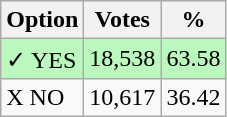<table class="wikitable">
<tr>
<th>Option</th>
<th>Votes</th>
<th>%</th>
</tr>
<tr>
<td style=background:#bbf8be>✓ YES</td>
<td style=background:#bbf8be>18,538</td>
<td style=background:#bbf8be>63.58</td>
</tr>
<tr>
<td>X NO</td>
<td>10,617</td>
<td>36.42</td>
</tr>
</table>
